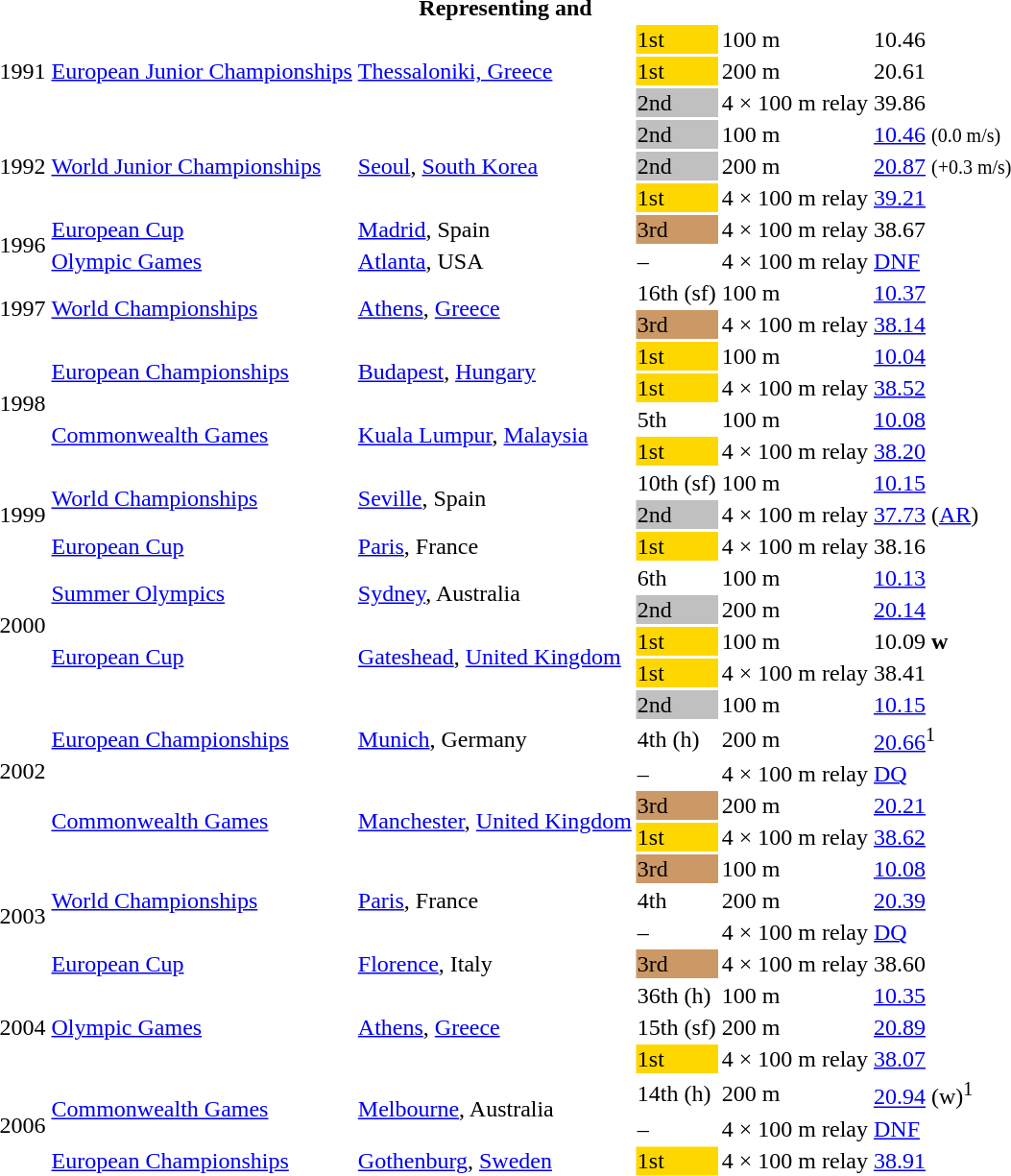<table>
<tr>
<th colspan="6">Representing  and </th>
</tr>
<tr>
<td rowspan="3">1991</td>
<td rowspan="3"><a href='#'>European Junior Championships</a></td>
<td rowspan="3"><a href='#'>Thessaloniki, Greece</a></td>
<td bgcolor="gold">1st</td>
<td>100 m</td>
<td>10.46</td>
</tr>
<tr>
<td bgcolor="gold">1st</td>
<td>200 m</td>
<td>20.61</td>
</tr>
<tr>
<td bgcolor="silver">2nd</td>
<td>4 × 100 m relay</td>
<td>39.86</td>
</tr>
<tr>
<td rowspan=3>1992</td>
<td rowspan=3><a href='#'>World Junior Championships</a></td>
<td rowspan=3><a href='#'>Seoul</a>, <a href='#'>South Korea</a></td>
<td bgcolor=silver>2nd</td>
<td>100 m</td>
<td><a href='#'>10.46</a> <small>(0.0 m/s)</small></td>
</tr>
<tr>
<td bgcolor=silver>2nd</td>
<td>200 m</td>
<td><a href='#'>20.87</a> <small>(+0.3 m/s)</small></td>
</tr>
<tr>
<td bgcolor=gold>1st</td>
<td>4 × 100 m relay</td>
<td><a href='#'>39.21</a></td>
</tr>
<tr>
<td rowspan=2>1996</td>
<td><a href='#'>European Cup</a></td>
<td><a href='#'>Madrid</a>, Spain</td>
<td bgcolor=CC9966>3rd</td>
<td>4 × 100 m relay</td>
<td>38.67</td>
</tr>
<tr>
<td><a href='#'>Olympic Games</a></td>
<td><a href='#'>Atlanta</a>, USA</td>
<td>–</td>
<td>4 × 100 m relay</td>
<td><a href='#'>DNF</a></td>
</tr>
<tr>
<td rowspan=2>1997</td>
<td rowspan=2><a href='#'>World Championships</a></td>
<td rowspan=2><a href='#'>Athens</a>, <a href='#'>Greece</a></td>
<td>16th (sf)</td>
<td>100 m</td>
<td><a href='#'>10.37</a></td>
</tr>
<tr>
<td bgcolor=CC9966>3rd</td>
<td>4 × 100 m relay</td>
<td><a href='#'>38.14</a></td>
</tr>
<tr>
<td rowspan=4>1998</td>
<td rowspan=2><a href='#'>European Championships</a></td>
<td rowspan=2><a href='#'>Budapest</a>, <a href='#'>Hungary</a></td>
<td bgcolor="gold">1st</td>
<td>100 m</td>
<td><a href='#'>10.04</a></td>
</tr>
<tr>
<td bgcolor="gold">1st</td>
<td>4 × 100 m relay</td>
<td><a href='#'>38.52</a></td>
</tr>
<tr>
<td rowspan=2><a href='#'>Commonwealth Games</a></td>
<td rowspan=2><a href='#'>Kuala Lumpur</a>, <a href='#'>Malaysia</a></td>
<td>5th</td>
<td>100 m</td>
<td><a href='#'>10.08</a></td>
</tr>
<tr>
<td bgcolor="gold">1st</td>
<td>4 × 100 m relay</td>
<td><a href='#'>38.20</a></td>
</tr>
<tr>
<td rowspan=3>1999</td>
<td rowspan=2><a href='#'>World Championships</a></td>
<td rowspan=2><a href='#'>Seville</a>, Spain</td>
<td>10th (sf)</td>
<td>100 m</td>
<td><a href='#'>10.15</a></td>
</tr>
<tr>
<td bgcolor="silver">2nd</td>
<td>4 × 100 m relay</td>
<td><a href='#'>37.73</a> (<a href='#'>AR</a>)</td>
</tr>
<tr>
<td><a href='#'>European Cup</a></td>
<td><a href='#'>Paris</a>, France</td>
<td bgcolor="gold">1st</td>
<td>4 × 100 m relay</td>
<td>38.16</td>
</tr>
<tr>
<td rowspan="4">2000</td>
<td rowspan="2"><a href='#'>Summer Olympics</a></td>
<td rowspan="2"><a href='#'>Sydney</a>, Australia</td>
<td>6th</td>
<td>100 m</td>
<td><a href='#'>10.13</a></td>
</tr>
<tr>
<td bgcolor="silver">2nd</td>
<td>200 m</td>
<td><a href='#'>20.14</a></td>
</tr>
<tr>
<td rowspan="2"><a href='#'>European Cup</a></td>
<td rowspan="2"><a href='#'>Gateshead</a>, <a href='#'>United Kingdom</a></td>
<td bgcolor="gold">1st</td>
<td>100 m</td>
<td>10.09 <strong>w</strong></td>
</tr>
<tr>
<td bgcolor="gold">1st</td>
<td>4 × 100 m relay</td>
<td>38.41</td>
</tr>
<tr>
<td rowspan=5>2002</td>
<td rowspan=3><a href='#'>European Championships</a></td>
<td rowspan=3><a href='#'>Munich</a>, Germany</td>
<td bgcolor="silver">2nd</td>
<td>100 m</td>
<td><a href='#'>10.15</a></td>
</tr>
<tr>
<td>4th (h)</td>
<td>200 m</td>
<td><a href='#'>20.66</a><sup>1</sup></td>
</tr>
<tr>
<td>–</td>
<td>4 × 100 m relay</td>
<td><a href='#'>DQ</a></td>
</tr>
<tr>
<td rowspan="2"><a href='#'>Commonwealth Games</a></td>
<td rowspan="2"><a href='#'>Manchester</a>, <a href='#'>United Kingdom</a></td>
<td bgcolor=CC9966>3rd</td>
<td>200 m</td>
<td><a href='#'>20.21</a></td>
</tr>
<tr>
<td bgcolor="gold">1st</td>
<td>4 × 100 m relay</td>
<td><a href='#'>38.62</a></td>
</tr>
<tr>
<td rowspan=4>2003</td>
<td rowspan=3><a href='#'>World Championships</a></td>
<td rowspan=3><a href='#'>Paris</a>, France</td>
<td bgcolor=CC9966>3rd</td>
<td>100 m</td>
<td><a href='#'>10.08</a></td>
</tr>
<tr>
<td>4th</td>
<td>200 m</td>
<td><a href='#'>20.39</a></td>
</tr>
<tr>
<td>–</td>
<td>4 × 100 m relay</td>
<td><a href='#'>DQ</a></td>
</tr>
<tr>
<td><a href='#'>European Cup</a></td>
<td><a href='#'>Florence</a>, Italy</td>
<td bgcolor=CC9966>3rd</td>
<td>4 × 100 m relay</td>
<td>38.60</td>
</tr>
<tr>
<td rowspan=3>2004</td>
<td rowspan=3><a href='#'>Olympic Games</a></td>
<td rowspan=3><a href='#'>Athens</a>, <a href='#'>Greece</a></td>
<td>36th (h)</td>
<td>100 m</td>
<td><a href='#'>10.35</a></td>
</tr>
<tr>
<td>15th (sf)</td>
<td>200 m</td>
<td><a href='#'>20.89</a></td>
</tr>
<tr>
<td bgcolor="gold">1st</td>
<td>4 × 100 m relay</td>
<td><a href='#'>38.07</a></td>
</tr>
<tr>
<td rowspan=3>2006</td>
<td rowspan=2><a href='#'>Commonwealth Games</a></td>
<td rowspan=2><a href='#'>Melbourne</a>, Australia</td>
<td>14th (h)</td>
<td>200 m</td>
<td><a href='#'>20.94</a> (w)<sup>1</sup></td>
</tr>
<tr>
<td>–</td>
<td>4 × 100 m relay</td>
<td><a href='#'>DNF</a></td>
</tr>
<tr>
<td><a href='#'>European Championships</a></td>
<td><a href='#'>Gothenburg</a>, <a href='#'>Sweden</a></td>
<td bgcolor="gold">1st</td>
<td>4 × 100 m relay</td>
<td><a href='#'>38.91</a></td>
</tr>
</table>
